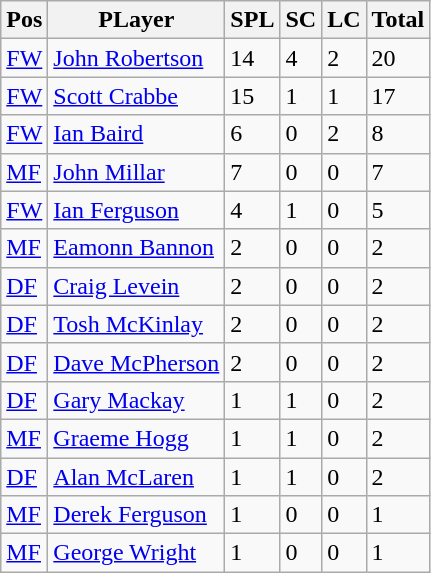<table class="wikitable">
<tr>
<th>Pos</th>
<th>PLayer</th>
<th>SPL</th>
<th>SC</th>
<th>LC</th>
<th>Total</th>
</tr>
<tr>
<td><a href='#'>FW</a></td>
<td> <a href='#'>John Robertson</a></td>
<td>14</td>
<td>4</td>
<td>2</td>
<td>20</td>
</tr>
<tr>
<td><a href='#'>FW</a></td>
<td> <a href='#'>Scott Crabbe</a></td>
<td>15</td>
<td>1</td>
<td>1</td>
<td>17</td>
</tr>
<tr>
<td><a href='#'>FW</a></td>
<td> <a href='#'>Ian Baird</a></td>
<td>6</td>
<td>0</td>
<td>2</td>
<td>8</td>
</tr>
<tr>
<td><a href='#'>MF</a></td>
<td> <a href='#'>John Millar</a></td>
<td>7</td>
<td>0</td>
<td>0</td>
<td>7</td>
</tr>
<tr>
<td><a href='#'>FW</a></td>
<td> <a href='#'>Ian Ferguson</a></td>
<td>4</td>
<td>1</td>
<td>0</td>
<td>5</td>
</tr>
<tr>
<td><a href='#'>MF</a></td>
<td> <a href='#'>Eamonn Bannon</a></td>
<td>2</td>
<td>0</td>
<td>0</td>
<td>2</td>
</tr>
<tr>
<td><a href='#'>DF</a></td>
<td> <a href='#'>Craig Levein</a></td>
<td>2</td>
<td>0</td>
<td>0</td>
<td>2</td>
</tr>
<tr>
<td><a href='#'>DF</a></td>
<td> <a href='#'>Tosh McKinlay</a></td>
<td>2</td>
<td>0</td>
<td>0</td>
<td>2</td>
</tr>
<tr>
<td><a href='#'>DF</a></td>
<td> <a href='#'>Dave McPherson</a></td>
<td>2</td>
<td>0</td>
<td>0</td>
<td>2</td>
</tr>
<tr>
<td><a href='#'>DF</a></td>
<td> <a href='#'>Gary Mackay</a></td>
<td>1</td>
<td>1</td>
<td>0</td>
<td>2</td>
</tr>
<tr>
<td><a href='#'>MF</a></td>
<td> <a href='#'>Graeme Hogg</a></td>
<td>1</td>
<td>1</td>
<td>0</td>
<td>2</td>
</tr>
<tr>
<td><a href='#'>DF</a></td>
<td> <a href='#'>Alan McLaren</a></td>
<td>1</td>
<td>1</td>
<td>0</td>
<td>2</td>
</tr>
<tr>
<td><a href='#'>MF</a></td>
<td> <a href='#'>Derek Ferguson</a></td>
<td>1</td>
<td>0</td>
<td>0</td>
<td>1</td>
</tr>
<tr>
<td><a href='#'>MF</a></td>
<td> <a href='#'>George Wright</a></td>
<td>1</td>
<td>0</td>
<td>0</td>
<td>1</td>
</tr>
</table>
